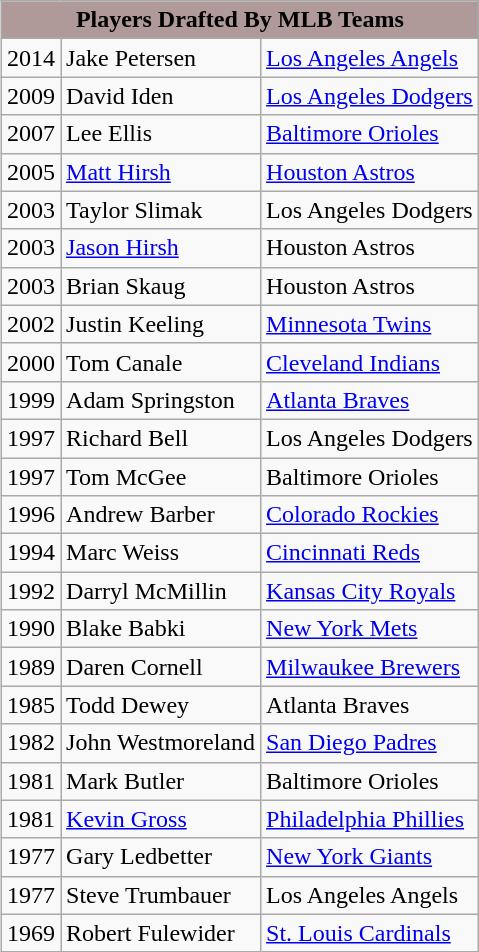<table class="wikitable" table style="border:1px #000000;" cellspacing="0" align="right" style="margin-left: 1em">
<tr>
<th style="background:#AF9999;" colspan="3">Players Drafted By MLB Teams</th>
</tr>
<tr>
<td>2014</td>
<td>Jake Petersen</td>
<td><a href='#'>Los Angeles Angels</a></td>
</tr>
<tr>
<td>2009</td>
<td>David Iden</td>
<td><a href='#'>Los Angeles Dodgers</a></td>
</tr>
<tr>
<td>2007</td>
<td>Lee Ellis</td>
<td><a href='#'>Baltimore Orioles</a></td>
</tr>
<tr>
<td>2005</td>
<td><a href='#'>Matt Hirsh</a></td>
<td><a href='#'>Houston Astros</a></td>
</tr>
<tr>
<td>2003</td>
<td>Taylor Slimak</td>
<td>Los Angeles Dodgers</td>
</tr>
<tr>
<td>2003</td>
<td><a href='#'>Jason Hirsh</a></td>
<td>Houston Astros</td>
</tr>
<tr>
<td>2003</td>
<td>Brian Skaug</td>
<td>Houston Astros</td>
</tr>
<tr>
<td>2002</td>
<td>Justin Keeling</td>
<td><a href='#'>Minnesota Twins</a></td>
</tr>
<tr>
<td>2000</td>
<td>Tom Canale</td>
<td><a href='#'>Cleveland Indians</a></td>
</tr>
<tr>
<td>1999</td>
<td>Adam Springston</td>
<td><a href='#'>Atlanta Braves</a></td>
</tr>
<tr>
<td>1997</td>
<td>Richard Bell</td>
<td>Los Angeles Dodgers</td>
</tr>
<tr>
<td>1997</td>
<td>Tom McGee</td>
<td>Baltimore Orioles</td>
</tr>
<tr>
<td>1996</td>
<td>Andrew Barber</td>
<td><a href='#'>Colorado Rockies</a></td>
</tr>
<tr>
<td>1994</td>
<td>Marc Weiss</td>
<td><a href='#'>Cincinnati Reds</a></td>
</tr>
<tr>
<td>1992</td>
<td>Darryl McMillin</td>
<td><a href='#'>Kansas City Royals</a></td>
</tr>
<tr>
<td>1990</td>
<td>Blake Babki</td>
<td><a href='#'>New York Mets</a></td>
</tr>
<tr>
<td>1989</td>
<td>Daren Cornell</td>
<td><a href='#'>Milwaukee Brewers</a></td>
</tr>
<tr>
<td>1985</td>
<td>Todd Dewey</td>
<td>Atlanta Braves</td>
</tr>
<tr>
<td>1982</td>
<td>John Westmoreland</td>
<td><a href='#'>San Diego Padres</a></td>
</tr>
<tr>
<td>1981</td>
<td>Mark Butler</td>
<td>Baltimore Orioles</td>
</tr>
<tr>
<td>1981</td>
<td><a href='#'>Kevin Gross</a></td>
<td><a href='#'>Philadelphia Phillies</a></td>
</tr>
<tr>
<td>1977</td>
<td>Gary Ledbetter</td>
<td><a href='#'>New York Giants</a></td>
</tr>
<tr>
<td>1977</td>
<td>Steve Trumbauer</td>
<td>Los Angeles Angels</td>
</tr>
<tr>
<td>1969</td>
<td>Robert Fulewider</td>
<td><a href='#'>St. Louis Cardinals</a></td>
</tr>
<tr>
</tr>
</table>
